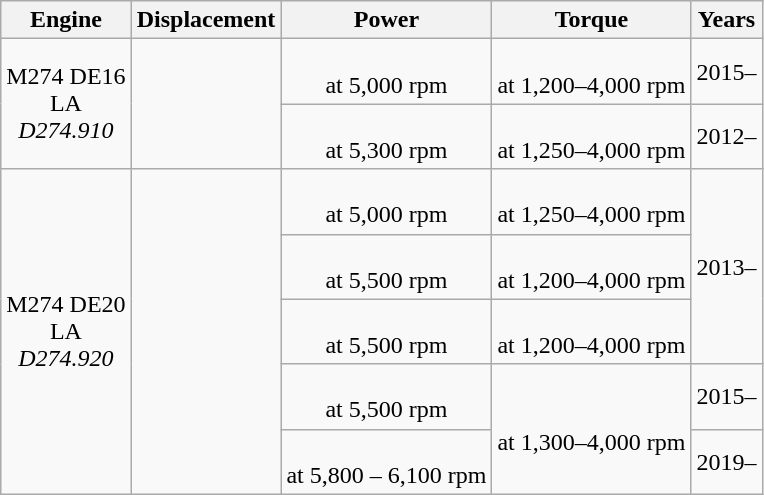<table class="wikitable sortable" style="text-align: center;">
<tr>
<th>Engine</th>
<th>Displacement</th>
<th>Power</th>
<th>Torque</th>
<th>Years</th>
</tr>
<tr>
<td rowspan="2">M274 DE16 <br> LA<br><em>D274.910</em></td>
<td rowspan="2"></td>
<td> <br> at 5,000 rpm</td>
<td> <br> at 1,200–4,000 rpm</td>
<td>2015–</td>
</tr>
<tr>
<td> <br> at 5,300 rpm</td>
<td> <br> at 1,250–4,000 rpm</td>
<td>2012–</td>
</tr>
<tr>
<td rowspan="5">M274 DE20 <br> LA<br><em>D274.920</em></td>
<td rowspan="5"></td>
<td> <br> at 5,000 rpm</td>
<td> <br> at 1,250–4,000 rpm</td>
<td rowspan="3">2013–</td>
</tr>
<tr>
<td> <br> at 5,500 rpm</td>
<td> <br> at 1,200–4,000 rpm</td>
</tr>
<tr>
<td> <br> at 5,500 rpm</td>
<td> <br> at 1,200–4,000 rpm</td>
</tr>
<tr>
<td> <br> at 5,500 rpm</td>
<td rowspan="2"> <br> at 1,300–4,000 rpm</td>
<td>2015–</td>
</tr>
<tr>
<td> <br> at 5,800 – 6,100 rpm</td>
<td>2019–</td>
</tr>
</table>
